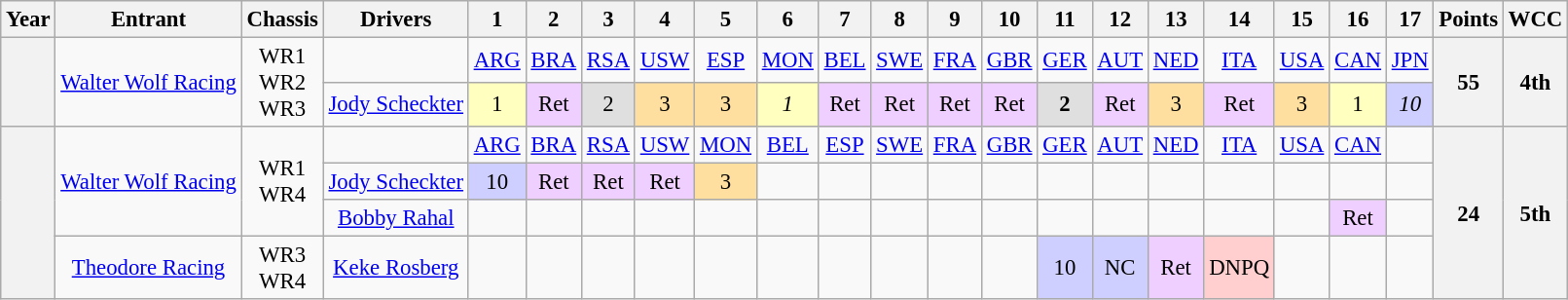<table class="wikitable" style="text-align:center; font-size:95%">
<tr>
<th>Year</th>
<th>Entrant</th>
<th>Chassis</th>
<th>Drivers</th>
<th>1</th>
<th>2</th>
<th>3</th>
<th>4</th>
<th>5</th>
<th>6</th>
<th>7</th>
<th>8</th>
<th>9</th>
<th>10</th>
<th>11</th>
<th>12</th>
<th>13</th>
<th>14</th>
<th>15</th>
<th>16</th>
<th>17</th>
<th>Points</th>
<th>WCC</th>
</tr>
<tr>
<th rowspan="2"></th>
<td rowspan="2"><a href='#'>Walter Wolf Racing</a></td>
<td rowspan="2">WR1<br>WR2<br>WR3</td>
<td></td>
<td><a href='#'>ARG</a></td>
<td><a href='#'>BRA</a></td>
<td><a href='#'>RSA</a></td>
<td><a href='#'>USW</a></td>
<td><a href='#'>ESP</a></td>
<td><a href='#'>MON</a></td>
<td><a href='#'>BEL</a></td>
<td><a href='#'>SWE</a></td>
<td><a href='#'>FRA</a></td>
<td><a href='#'>GBR</a></td>
<td><a href='#'>GER</a></td>
<td><a href='#'>AUT</a></td>
<td><a href='#'>NED</a></td>
<td><a href='#'>ITA</a></td>
<td><a href='#'>USA</a></td>
<td><a href='#'>CAN</a></td>
<td><a href='#'>JPN</a></td>
<th rowspan="2">55</th>
<th rowspan="2">4th</th>
</tr>
<tr>
<td><a href='#'>Jody Scheckter</a></td>
<td style="background:#FFFFBF;">1</td>
<td style="background:#EFCFFF;">Ret</td>
<td style="background:#DFDFDF;">2</td>
<td style="background:#FFDF9F;">3</td>
<td style="background:#FFDF9F;">3</td>
<td style="background:#FFFFBF;"><em>1</em></td>
<td style="background:#EFCFFF;">Ret</td>
<td style="background:#EFCFFF;">Ret</td>
<td style="background:#EFCFFF;">Ret</td>
<td style="background:#EFCFFF;">Ret</td>
<td style="background:#DFDFDF;"><strong>2</strong></td>
<td style="background:#EFCFFF;">Ret</td>
<td style="background:#FFDF9F;">3</td>
<td style="background:#EFCFFF;">Ret</td>
<td style="background:#FFDF9F;">3</td>
<td style="background:#FFFFBF;">1</td>
<td style="background:#CFCFFF;"><em>10</em></td>
</tr>
<tr>
<th rowspan="4"></th>
<td rowspan="3"><a href='#'>Walter Wolf Racing</a></td>
<td rowspan="3">WR1<br>WR4</td>
<td></td>
<td><a href='#'>ARG</a></td>
<td><a href='#'>BRA</a></td>
<td><a href='#'>RSA</a></td>
<td><a href='#'>USW</a></td>
<td><a href='#'>MON</a></td>
<td><a href='#'>BEL</a></td>
<td><a href='#'>ESP</a></td>
<td><a href='#'>SWE</a></td>
<td><a href='#'>FRA</a></td>
<td><a href='#'>GBR</a></td>
<td><a href='#'>GER</a></td>
<td><a href='#'>AUT</a></td>
<td><a href='#'>NED</a></td>
<td><a href='#'>ITA</a></td>
<td><a href='#'>USA</a></td>
<td><a href='#'>CAN</a></td>
<td></td>
<th rowspan="4">24</th>
<th rowspan="4">5th</th>
</tr>
<tr>
<td><a href='#'>Jody Scheckter</a></td>
<td style="background:#CFCFFF;">10</td>
<td style="background:#EFCFFF;">Ret</td>
<td style="background:#EFCFFF;">Ret</td>
<td style="background:#EFCFFF;">Ret</td>
<td style="background:#FFDF9F;">3</td>
<td></td>
<td></td>
<td></td>
<td></td>
<td></td>
<td></td>
<td></td>
<td></td>
<td></td>
<td></td>
<td></td>
<td></td>
</tr>
<tr>
<td><a href='#'>Bobby Rahal</a></td>
<td></td>
<td></td>
<td></td>
<td></td>
<td></td>
<td></td>
<td></td>
<td></td>
<td></td>
<td></td>
<td></td>
<td></td>
<td></td>
<td></td>
<td></td>
<td style="background:#EFCFFF;">Ret</td>
<td></td>
</tr>
<tr>
<td rowspan="1"><a href='#'>Theodore Racing</a></td>
<td rowspan="1">WR3<br>WR4</td>
<td><a href='#'>Keke Rosberg</a></td>
<td></td>
<td></td>
<td></td>
<td></td>
<td></td>
<td></td>
<td></td>
<td></td>
<td></td>
<td></td>
<td style="background:#CFCFFF;">10</td>
<td style="background:#CFCFFF;">NC</td>
<td style="background:#EFCFFF;">Ret</td>
<td style="background:#FFCFCF;">DNPQ</td>
<td></td>
<td></td>
<td></td>
</tr>
</table>
